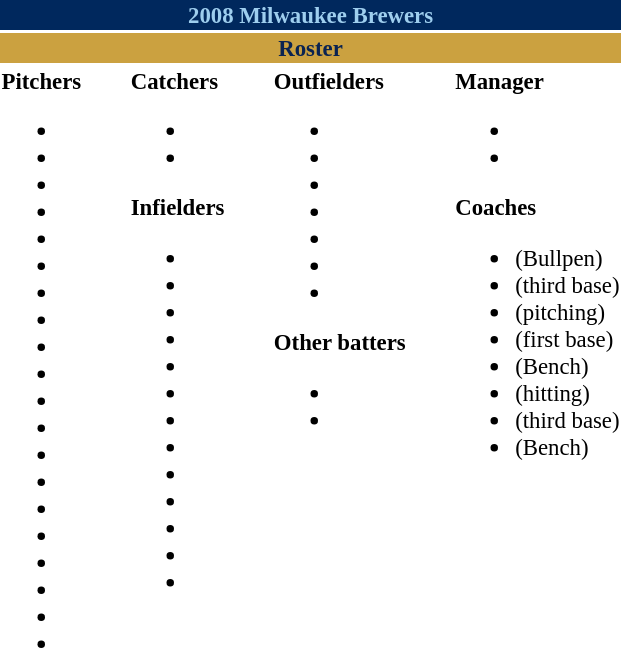<table class="toccolours" style="font-size: 95%;">
<tr>
<th colspan="10" style="background-color: #00285D; color: #9ECEEE; text-align: center;">2008 Milwaukee Brewers</th>
</tr>
<tr>
<td colspan="10" style="background-color: #CBA140; color: #0a2351; text-align: center;"><strong>Roster</strong></td>
</tr>
<tr>
<td valign="top"><strong>Pitchers</strong><br><ul><li></li><li></li><li></li><li></li><li></li><li></li><li></li><li></li><li></li><li></li><li></li><li></li><li></li><li></li><li></li><li></li><li></li><li></li><li></li><li></li></ul></td>
<td width="25px"></td>
<td valign="top"><strong>Catchers</strong><br><ul><li></li><li></li></ul><strong>Infielders</strong><ul><li></li><li></li><li></li><li></li><li></li><li></li><li></li><li></li><li></li><li></li><li></li><li></li><li></li></ul></td>
<td width="25px"></td>
<td valign="top"><strong>Outfielders</strong><br><ul><li></li><li></li><li></li><li></li><li></li><li></li><li></li></ul><strong>Other batters</strong><ul><li></li><li></li></ul></td>
<td width="25px"></td>
<td valign="top"><strong>Manager</strong><br><ul><li></li><li></li></ul><strong>Coaches</strong><ul><li> (Bullpen)</li><li>  (third base)</li><li>   (pitching)</li><li> (first base)</li><li> (Bench)</li><li> (hitting)</li><li> (third base)</li><li> (Bench)</li></ul></td>
</tr>
<tr>
</tr>
</table>
